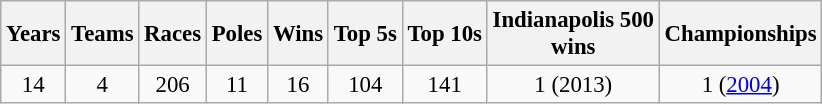<table class="wikitable" style="text-align:center; font-size:95%">
<tr>
<th>Years</th>
<th>Teams</th>
<th>Races</th>
<th>Poles</th>
<th>Wins</th>
<th>Top 5s</th>
<th>Top 10s</th>
<th>Indianapolis 500<br> wins</th>
<th>Championships</th>
</tr>
<tr>
<td>14</td>
<td>4</td>
<td>206</td>
<td>11</td>
<td>16</td>
<td>104</td>
<td>141</td>
<td>1 (2013)</td>
<td>1 (<a href='#'>2004</a>)</td>
</tr>
</table>
